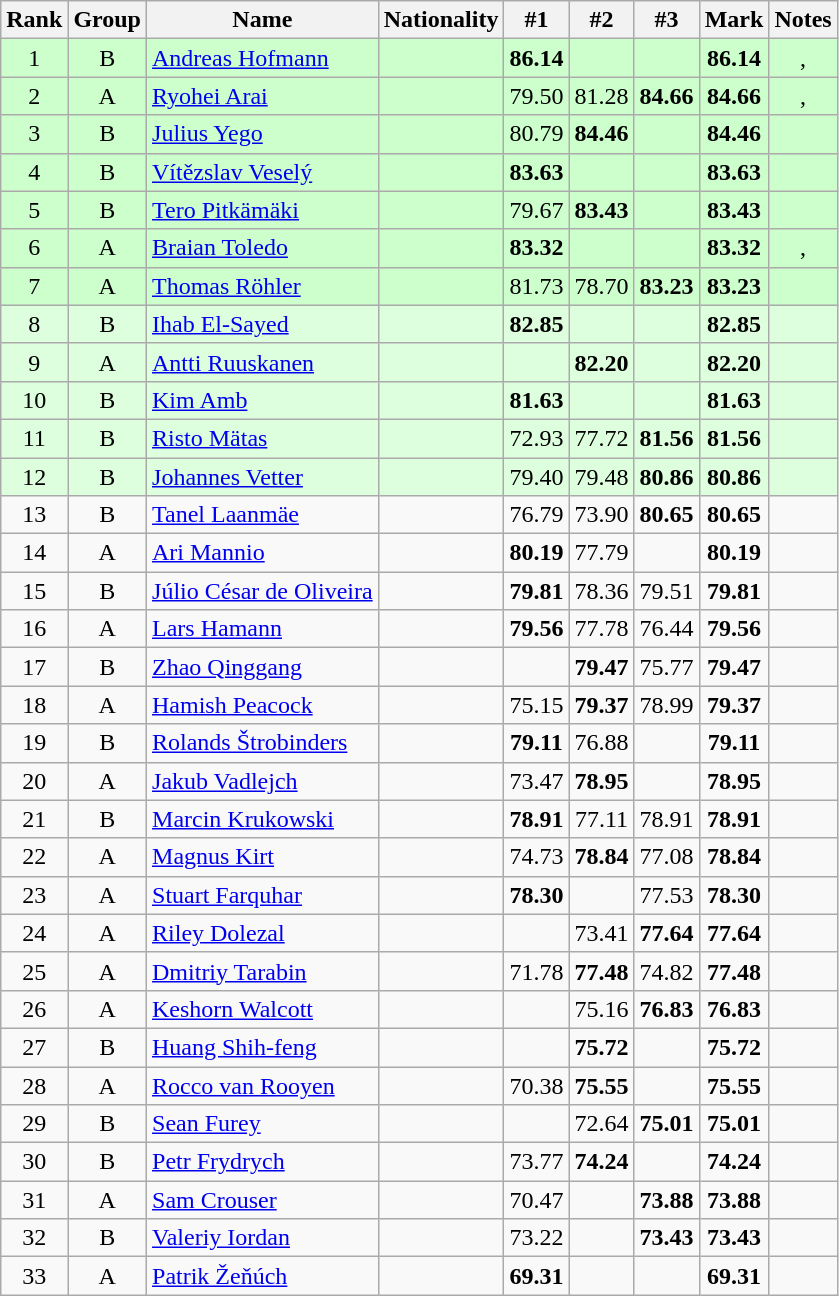<table class="wikitable sortable" style="text-align:center">
<tr>
<th>Rank</th>
<th>Group</th>
<th>Name</th>
<th>Nationality</th>
<th>#1</th>
<th>#2</th>
<th>#3</th>
<th>Mark</th>
<th>Notes</th>
</tr>
<tr bgcolor=ccffcc>
<td>1</td>
<td>B</td>
<td align=left><a href='#'>Andreas Hofmann</a></td>
<td align=left></td>
<td><strong>86.14</strong></td>
<td></td>
<td></td>
<td><strong>86.14</strong></td>
<td>, </td>
</tr>
<tr bgcolor=ccffcc>
<td>2</td>
<td>A</td>
<td align=left><a href='#'>Ryohei Arai</a></td>
<td align=left></td>
<td>79.50</td>
<td>81.28</td>
<td><strong>84.66</strong></td>
<td><strong>84.66</strong></td>
<td>, </td>
</tr>
<tr bgcolor=ccffcc>
<td>3</td>
<td>B</td>
<td align=left><a href='#'>Julius Yego</a></td>
<td align=left></td>
<td>80.79</td>
<td><strong>84.46</strong></td>
<td></td>
<td><strong>84.46</strong></td>
<td></td>
</tr>
<tr bgcolor=ccffcc>
<td>4</td>
<td>B</td>
<td align=left><a href='#'>Vítězslav Veselý</a></td>
<td align=left></td>
<td><strong>83.63</strong></td>
<td></td>
<td></td>
<td><strong>83.63</strong></td>
<td></td>
</tr>
<tr bgcolor=ccffcc>
<td>5</td>
<td>B</td>
<td align=left><a href='#'>Tero Pitkämäki</a></td>
<td align=left></td>
<td>79.67</td>
<td><strong>83.43</strong></td>
<td></td>
<td><strong>83.43</strong></td>
<td></td>
</tr>
<tr bgcolor=ccffcc>
<td>6</td>
<td>A</td>
<td align=left><a href='#'>Braian Toledo</a></td>
<td align=left></td>
<td><strong>83.32</strong></td>
<td></td>
<td></td>
<td><strong>83.32</strong></td>
<td>, </td>
</tr>
<tr bgcolor=ccffcc>
<td>7</td>
<td>A</td>
<td align=left><a href='#'>Thomas Röhler</a></td>
<td align=left></td>
<td>81.73</td>
<td>78.70</td>
<td><strong>83.23</strong></td>
<td><strong>83.23</strong></td>
<td></td>
</tr>
<tr bgcolor=ddffdd>
<td>8</td>
<td>B</td>
<td align=left><a href='#'>Ihab El-Sayed</a></td>
<td align=left></td>
<td><strong>82.85</strong></td>
<td></td>
<td></td>
<td><strong>82.85</strong></td>
<td></td>
</tr>
<tr bgcolor=ddffdd>
<td>9</td>
<td>A</td>
<td align=left><a href='#'>Antti Ruuskanen</a></td>
<td align=left></td>
<td></td>
<td><strong>82.20</strong></td>
<td></td>
<td><strong>82.20</strong></td>
<td></td>
</tr>
<tr bgcolor=ddffdd>
<td>10</td>
<td>B</td>
<td align=left><a href='#'>Kim Amb</a></td>
<td align=left></td>
<td><strong>81.63</strong></td>
<td></td>
<td></td>
<td><strong>81.63</strong></td>
<td></td>
</tr>
<tr bgcolor=ddffdd>
<td>11</td>
<td>B</td>
<td align=left><a href='#'>Risto Mätas</a></td>
<td align=left></td>
<td>72.93</td>
<td>77.72</td>
<td><strong>81.56</strong></td>
<td><strong>81.56</strong></td>
<td></td>
</tr>
<tr bgcolor=ddffdd>
<td>12</td>
<td>B</td>
<td align=left><a href='#'>Johannes Vetter</a></td>
<td align=left></td>
<td>79.40</td>
<td>79.48</td>
<td><strong>80.86</strong></td>
<td><strong>80.86</strong></td>
<td></td>
</tr>
<tr>
<td>13</td>
<td>B</td>
<td align=left><a href='#'>Tanel Laanmäe</a></td>
<td align=left></td>
<td>76.79</td>
<td>73.90</td>
<td><strong>80.65</strong></td>
<td><strong>80.65</strong></td>
<td></td>
</tr>
<tr>
<td>14</td>
<td>A</td>
<td align=left><a href='#'>Ari Mannio</a></td>
<td align=left></td>
<td><strong>80.19</strong></td>
<td>77.79</td>
<td></td>
<td><strong>80.19</strong></td>
<td></td>
</tr>
<tr>
<td>15</td>
<td>B</td>
<td align=left><a href='#'>Júlio César de Oliveira</a></td>
<td align=left></td>
<td><strong>79.81</strong></td>
<td>78.36</td>
<td>79.51</td>
<td><strong>79.81</strong></td>
<td></td>
</tr>
<tr>
<td>16</td>
<td>A</td>
<td align=left><a href='#'>Lars Hamann</a></td>
<td align=left></td>
<td><strong>79.56</strong></td>
<td>77.78</td>
<td>76.44</td>
<td><strong>79.56</strong></td>
<td></td>
</tr>
<tr>
<td>17</td>
<td>B</td>
<td align=left><a href='#'>Zhao Qinggang</a></td>
<td align=left></td>
<td></td>
<td><strong>79.47</strong></td>
<td>75.77</td>
<td><strong>79.47</strong></td>
<td></td>
</tr>
<tr>
<td>18</td>
<td>A</td>
<td align=left><a href='#'>Hamish Peacock</a></td>
<td align=left></td>
<td>75.15</td>
<td><strong>79.37</strong></td>
<td>78.99</td>
<td><strong>79.37</strong></td>
<td></td>
</tr>
<tr>
<td>19</td>
<td>B</td>
<td align=left><a href='#'>Rolands Štrobinders</a></td>
<td align=left></td>
<td><strong>79.11</strong></td>
<td>76.88</td>
<td></td>
<td><strong>79.11</strong></td>
<td></td>
</tr>
<tr>
<td>20</td>
<td>A</td>
<td align=left><a href='#'>Jakub Vadlejch</a></td>
<td align=left></td>
<td>73.47</td>
<td><strong>78.95</strong></td>
<td></td>
<td><strong>78.95</strong></td>
<td></td>
</tr>
<tr>
<td>21</td>
<td>B</td>
<td align=left><a href='#'>Marcin Krukowski</a></td>
<td align=left></td>
<td><strong>78.91</strong></td>
<td>77.11</td>
<td>78.91</td>
<td><strong>78.91</strong></td>
<td></td>
</tr>
<tr>
<td>22</td>
<td>A</td>
<td align=left><a href='#'>Magnus Kirt</a></td>
<td align=left></td>
<td>74.73</td>
<td><strong>78.84</strong></td>
<td>77.08</td>
<td><strong>78.84</strong></td>
<td></td>
</tr>
<tr>
<td>23</td>
<td>A</td>
<td align=left><a href='#'>Stuart Farquhar</a></td>
<td align=left></td>
<td><strong>78.30</strong></td>
<td></td>
<td>77.53</td>
<td><strong>78.30</strong></td>
<td></td>
</tr>
<tr>
<td>24</td>
<td>A</td>
<td align=left><a href='#'>Riley Dolezal</a></td>
<td align=left></td>
<td></td>
<td>73.41</td>
<td><strong>77.64</strong></td>
<td><strong>77.64</strong></td>
<td></td>
</tr>
<tr>
<td>25</td>
<td>A</td>
<td align=left><a href='#'>Dmitriy Tarabin</a></td>
<td align=left></td>
<td>71.78</td>
<td><strong>77.48</strong></td>
<td>74.82</td>
<td><strong>77.48</strong></td>
<td></td>
</tr>
<tr>
<td>26</td>
<td>A</td>
<td align=left><a href='#'>Keshorn Walcott</a></td>
<td align=left></td>
<td></td>
<td>75.16</td>
<td><strong>76.83</strong></td>
<td><strong>76.83</strong></td>
<td></td>
</tr>
<tr>
<td>27</td>
<td>B</td>
<td align=left><a href='#'>Huang Shih-feng</a></td>
<td align=left></td>
<td></td>
<td><strong>75.72</strong></td>
<td></td>
<td><strong>75.72</strong></td>
<td></td>
</tr>
<tr>
<td>28</td>
<td>A</td>
<td align=left><a href='#'>Rocco van Rooyen</a></td>
<td align=left></td>
<td>70.38</td>
<td><strong>75.55</strong></td>
<td></td>
<td><strong>75.55</strong></td>
<td></td>
</tr>
<tr>
<td>29</td>
<td>B</td>
<td align=left><a href='#'>Sean Furey</a></td>
<td align=left></td>
<td></td>
<td>72.64</td>
<td><strong>75.01</strong></td>
<td><strong>75.01</strong></td>
<td></td>
</tr>
<tr>
<td>30</td>
<td>B</td>
<td align=left><a href='#'>Petr Frydrych</a></td>
<td align=left></td>
<td>73.77</td>
<td><strong>74.24</strong></td>
<td></td>
<td><strong>74.24</strong></td>
<td></td>
</tr>
<tr>
<td>31</td>
<td>A</td>
<td align=left><a href='#'>Sam Crouser</a></td>
<td align=left></td>
<td>70.47</td>
<td></td>
<td><strong>73.88</strong></td>
<td><strong>73.88</strong></td>
<td></td>
</tr>
<tr>
<td>32</td>
<td>B</td>
<td align=left><a href='#'>Valeriy Iordan</a></td>
<td align=left></td>
<td>73.22</td>
<td></td>
<td><strong>73.43</strong></td>
<td><strong>73.43</strong></td>
<td></td>
</tr>
<tr>
<td>33</td>
<td>A</td>
<td align=left><a href='#'>Patrik Žeňúch</a></td>
<td align=left></td>
<td><strong>69.31</strong></td>
<td></td>
<td></td>
<td><strong>69.31</strong></td>
<td></td>
</tr>
</table>
